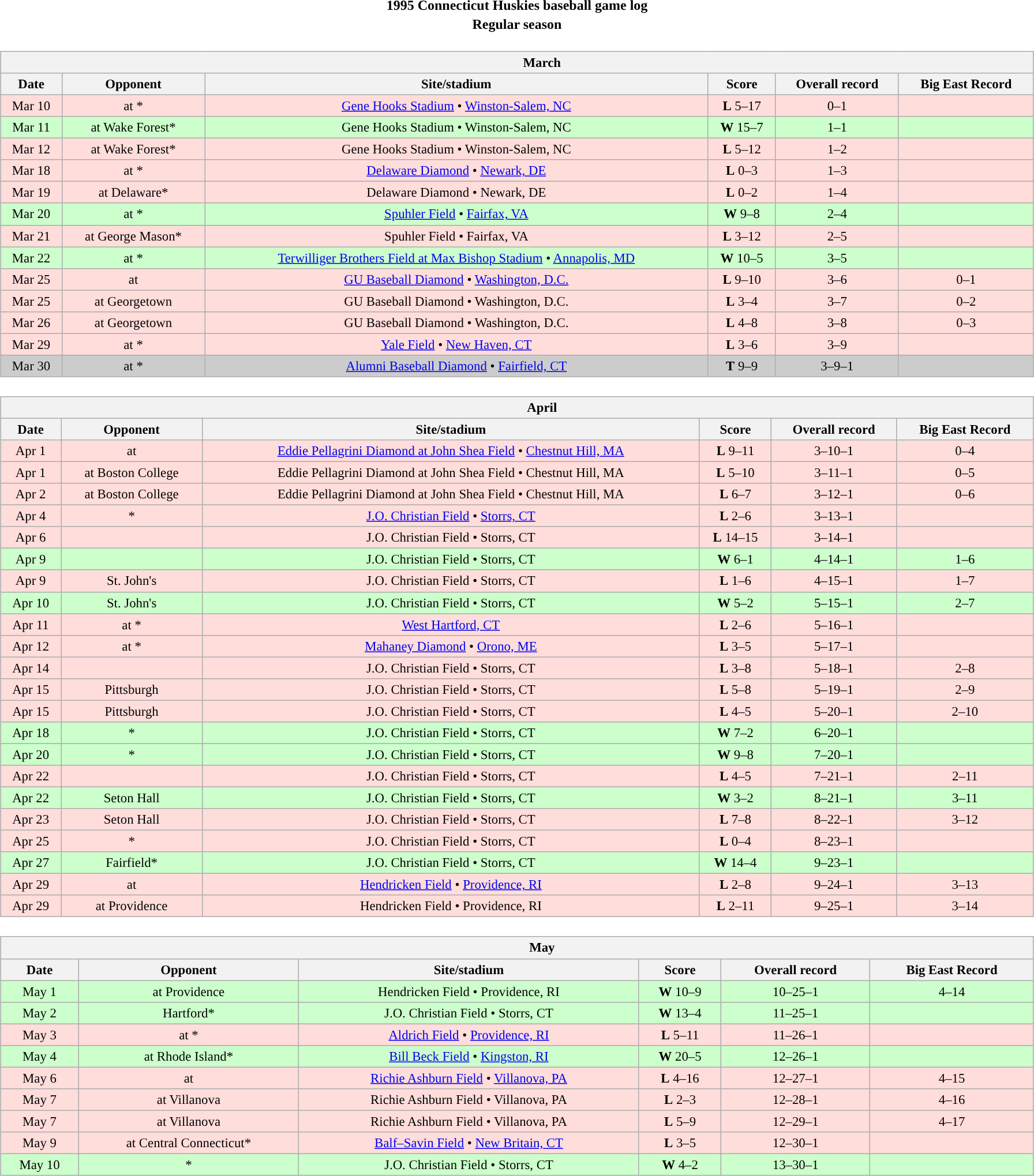<table class="toccolours" width=95% style="clear:both; margin:1.5em auto; text-align:center;">
<tr>
<th colspan=2>1995 Connecticut Huskies baseball game log</th>
</tr>
<tr>
<th colspan=2>Regular season</th>
</tr>
<tr valign="top">
<td><br><table class="wikitable collapsible collapsed" style="margin:auto; width:100%; text-align:center; font-size:95%">
<tr>
<th colspan=12 style="padding-left:4em;">March</th>
</tr>
<tr>
<th>Date</th>
<th>Opponent</th>
<th>Site/stadium</th>
<th>Score</th>
<th>Overall record</th>
<th>Big East Record</th>
</tr>
<tr bgcolor=fffddddb>
<td>Mar 10</td>
<td>at *</td>
<td><a href='#'>Gene Hooks Stadium</a> • <a href='#'>Winston-Salem, NC</a></td>
<td><strong>L</strong> 5–17</td>
<td>0–1</td>
<td></td>
</tr>
<tr bgcolor=ccffcc>
<td>Mar 11</td>
<td>at Wake Forest*</td>
<td>Gene Hooks Stadium • Winston-Salem, NC</td>
<td><strong>W</strong> 15–7</td>
<td>1–1</td>
<td></td>
</tr>
<tr bgcolor=fffddddb>
<td>Mar 12</td>
<td>at Wake Forest*</td>
<td>Gene Hooks Stadium • Winston-Salem, NC</td>
<td><strong>L</strong> 5–12</td>
<td>1–2</td>
<td></td>
</tr>
<tr bgcolor=fffddddb>
<td>Mar 18</td>
<td>at *</td>
<td><a href='#'>Delaware Diamond</a> • <a href='#'>Newark, DE</a></td>
<td><strong>L</strong> 0–3</td>
<td>1–3</td>
<td></td>
</tr>
<tr bgcolor=fffddddb>
<td>Mar 19</td>
<td>at Delaware*</td>
<td>Delaware Diamond • Newark, DE</td>
<td><strong>L</strong> 0–2</td>
<td>1–4</td>
<td></td>
</tr>
<tr bgcolor=ccffcc>
<td>Mar 20</td>
<td>at *</td>
<td><a href='#'>Spuhler Field</a> • <a href='#'>Fairfax, VA</a></td>
<td><strong>W</strong> 9–8</td>
<td>2–4</td>
<td></td>
</tr>
<tr bgcolor=fffddddb>
<td>Mar 21</td>
<td>at George Mason*</td>
<td>Spuhler Field • Fairfax, VA</td>
<td><strong>L</strong> 3–12</td>
<td>2–5</td>
<td></td>
</tr>
<tr bgcolor=ccffcc>
<td>Mar 22</td>
<td>at *</td>
<td><a href='#'>Terwilliger Brothers Field at Max Bishop Stadium</a> • <a href='#'>Annapolis, MD</a></td>
<td><strong>W</strong> 10–5</td>
<td>3–5</td>
<td></td>
</tr>
<tr bgcolor=fffddddb>
<td>Mar 25</td>
<td>at </td>
<td><a href='#'>GU Baseball Diamond</a> • <a href='#'>Washington, D.C.</a></td>
<td><strong>L</strong> 9–10</td>
<td>3–6</td>
<td>0–1</td>
</tr>
<tr bgcolor=fffddddb>
<td>Mar 25</td>
<td>at Georgetown</td>
<td>GU Baseball Diamond • Washington, D.C.</td>
<td><strong>L</strong> 3–4</td>
<td>3–7</td>
<td>0–2</td>
</tr>
<tr bgcolor=fffddddb>
<td>Mar 26</td>
<td>at Georgetown</td>
<td>GU Baseball Diamond • Washington, D.C.</td>
<td><strong>L</strong> 4–8</td>
<td>3–8</td>
<td>0–3</td>
</tr>
<tr bgcolor=fffddddb>
<td>Mar 29</td>
<td>at *</td>
<td><a href='#'>Yale Field</a> • <a href='#'>New Haven, CT</a></td>
<td><strong>L</strong> 3–6</td>
<td>3–9</td>
<td></td>
</tr>
<tr bgcolor=cccccc>
<td>Mar 30</td>
<td>at *</td>
<td><a href='#'>Alumni Baseball Diamond</a> • <a href='#'>Fairfield, CT</a></td>
<td><strong>T</strong> 9–9</td>
<td>3–9–1</td>
<td></td>
</tr>
</table>
</td>
</tr>
<tr>
<td><br><table class="wikitable collapsible collapsed" style="margin:auto; width:100%; text-align:center; font-size:95%">
<tr>
<th colspan=12 style="padding-left:4em;">April</th>
</tr>
<tr>
<th>Date</th>
<th>Opponent</th>
<th>Site/stadium</th>
<th>Score</th>
<th>Overall record</th>
<th>Big East Record</th>
</tr>
<tr bgcolor=fffddddb>
<td>Apr 1</td>
<td>at </td>
<td><a href='#'>Eddie Pellagrini Diamond at John Shea Field</a> • <a href='#'>Chestnut Hill, MA</a></td>
<td><strong>L</strong> 9–11</td>
<td>3–10–1</td>
<td>0–4</td>
</tr>
<tr bgcolor=fffddddb>
<td>Apr 1</td>
<td>at Boston College</td>
<td>Eddie Pellagrini Diamond at John Shea Field • Chestnut Hill, MA</td>
<td><strong>L</strong> 5–10</td>
<td>3–11–1</td>
<td>0–5</td>
</tr>
<tr bgcolor=fffddddb>
<td>Apr 2</td>
<td>at Boston College</td>
<td>Eddie Pellagrini Diamond at John Shea Field • Chestnut Hill, MA</td>
<td><strong>L</strong> 6–7</td>
<td>3–12–1</td>
<td>0–6</td>
</tr>
<tr bgcolor=fffddddb>
<td>Apr 4</td>
<td>*</td>
<td><a href='#'>J.O. Christian Field</a> • <a href='#'>Storrs, CT</a></td>
<td><strong>L</strong> 2–6</td>
<td>3–13–1</td>
<td></td>
</tr>
<tr bgcolor=fffddddb>
<td>Apr 6</td>
<td></td>
<td>J.O. Christian Field • Storrs, CT</td>
<td><strong>L</strong> 14–15</td>
<td>3–14–1</td>
<td></td>
</tr>
<tr bgcolor=ccffcc>
<td>Apr 9</td>
<td></td>
<td>J.O. Christian Field • Storrs, CT</td>
<td><strong>W</strong> 6–1</td>
<td>4–14–1</td>
<td>1–6</td>
</tr>
<tr bgcolor=fffddddb>
<td>Apr 9</td>
<td>St. John's</td>
<td>J.O. Christian Field • Storrs, CT</td>
<td><strong>L</strong> 1–6</td>
<td>4–15–1</td>
<td>1–7</td>
</tr>
<tr bgcolor=ccffcc>
<td>Apr 10</td>
<td>St. John's</td>
<td>J.O. Christian Field • Storrs, CT</td>
<td><strong>W</strong> 5–2</td>
<td>5–15–1</td>
<td>2–7</td>
</tr>
<tr bgcolor=fffddddb>
<td>Apr 11</td>
<td>at *</td>
<td><a href='#'>West Hartford, CT</a></td>
<td><strong>L</strong> 2–6</td>
<td>5–16–1</td>
<td></td>
</tr>
<tr bgcolor=fffddddb>
<td>Apr 12</td>
<td>at *</td>
<td><a href='#'>Mahaney Diamond</a> • <a href='#'>Orono, ME</a></td>
<td><strong>L</strong> 3–5</td>
<td>5–17–1</td>
<td></td>
</tr>
<tr bgcolor=fffddddb>
<td>Apr 14</td>
<td></td>
<td>J.O. Christian Field • Storrs, CT</td>
<td><strong>L</strong> 3–8</td>
<td>5–18–1</td>
<td>2–8</td>
</tr>
<tr bgcolor=fffddddb>
<td>Apr 15</td>
<td>Pittsburgh</td>
<td>J.O. Christian Field • Storrs, CT</td>
<td><strong>L</strong> 5–8</td>
<td>5–19–1</td>
<td>2–9</td>
</tr>
<tr bgcolor=fffddddb>
<td>Apr 15</td>
<td>Pittsburgh</td>
<td>J.O. Christian Field • Storrs, CT</td>
<td><strong>L</strong> 4–5</td>
<td>5–20–1</td>
<td>2–10</td>
</tr>
<tr bgcolor=ccffcc>
<td>Apr 18</td>
<td>*</td>
<td>J.O. Christian Field • Storrs, CT</td>
<td><strong>W</strong> 7–2</td>
<td>6–20–1</td>
<td></td>
</tr>
<tr bgcolor=ccffcc>
<td>Apr 20</td>
<td>*</td>
<td>J.O. Christian Field • Storrs, CT</td>
<td><strong>W</strong> 9–8</td>
<td>7–20–1</td>
<td></td>
</tr>
<tr bgcolor=fffddddb>
<td>Apr 22</td>
<td></td>
<td>J.O. Christian Field • Storrs, CT</td>
<td><strong>L</strong> 4–5</td>
<td>7–21–1</td>
<td>2–11</td>
</tr>
<tr bgcolor=ccffcc>
<td>Apr 22</td>
<td>Seton Hall</td>
<td>J.O. Christian Field • Storrs, CT</td>
<td><strong>W</strong> 3–2</td>
<td>8–21–1</td>
<td>3–11</td>
</tr>
<tr bgcolor=fffddddb>
<td>Apr 23</td>
<td>Seton Hall</td>
<td>J.O. Christian Field • Storrs, CT</td>
<td><strong>L</strong> 7–8</td>
<td>8–22–1</td>
<td>3–12</td>
</tr>
<tr bgcolor=fffddddb>
<td>Apr 25</td>
<td>*</td>
<td>J.O. Christian Field • Storrs, CT</td>
<td><strong>L</strong> 0–4</td>
<td>8–23–1</td>
<td></td>
</tr>
<tr bgcolor=ccffcc>
<td>Apr 27</td>
<td>Fairfield*</td>
<td>J.O. Christian Field • Storrs, CT</td>
<td><strong>W</strong> 14–4</td>
<td>9–23–1</td>
<td></td>
</tr>
<tr bgcolor=fffddddb>
<td>Apr 29</td>
<td>at </td>
<td><a href='#'>Hendricken Field</a> • <a href='#'>Providence, RI</a></td>
<td><strong>L</strong> 2–8</td>
<td>9–24–1</td>
<td>3–13</td>
</tr>
<tr bgcolor=fffddddb>
<td>Apr 29</td>
<td>at Providence</td>
<td>Hendricken Field • Providence, RI</td>
<td><strong>L</strong> 2–11</td>
<td>9–25–1</td>
<td>3–14</td>
</tr>
</table>
</td>
</tr>
<tr>
<td><br><table class="wikitable collapsible collapsed" style="margin:auto; width:100%; text-align:center; font-size:95%">
<tr>
<th colspan=12 style="padding-left:4em;">May</th>
</tr>
<tr>
<th>Date</th>
<th>Opponent</th>
<th>Site/stadium</th>
<th>Score</th>
<th>Overall record</th>
<th>Big East Record</th>
</tr>
<tr bgcolor=ccffcc>
<td>May 1</td>
<td>at Providence</td>
<td>Hendricken Field • Providence, RI</td>
<td><strong>W</strong> 10–9</td>
<td>10–25–1</td>
<td>4–14</td>
</tr>
<tr bgcolor=ccffcc>
<td>May 2</td>
<td>Hartford*</td>
<td>J.O. Christian Field • Storrs, CT</td>
<td><strong>W</strong> 13–4</td>
<td>11–25–1</td>
<td></td>
</tr>
<tr bgcolor=fffddddb>
<td>May 3</td>
<td>at *</td>
<td><a href='#'>Aldrich Field</a> • <a href='#'>Providence, RI</a></td>
<td><strong>L</strong> 5–11</td>
<td>11–26–1</td>
<td></td>
</tr>
<tr bgcolor=ccffcc>
<td>May 4</td>
<td>at Rhode Island*</td>
<td><a href='#'>Bill Beck Field</a> • <a href='#'>Kingston, RI</a></td>
<td><strong>W</strong> 20–5</td>
<td>12–26–1</td>
<td></td>
</tr>
<tr bgcolor=fffddddb>
<td>May 6</td>
<td>at </td>
<td><a href='#'>Richie Ashburn Field</a> • <a href='#'>Villanova, PA</a></td>
<td><strong>L</strong> 4–16</td>
<td>12–27–1</td>
<td>4–15</td>
</tr>
<tr bgcolor=fffddddb>
<td>May 7</td>
<td>at Villanova</td>
<td>Richie Ashburn Field • Villanova, PA</td>
<td><strong>L</strong> 2–3</td>
<td>12–28–1</td>
<td>4–16</td>
</tr>
<tr bgcolor=fffddddb>
<td>May 7</td>
<td>at Villanova</td>
<td>Richie Ashburn Field • Villanova, PA</td>
<td><strong>L</strong> 5–9</td>
<td>12–29–1</td>
<td>4–17</td>
</tr>
<tr bgcolor=fffddddb>
<td>May 9</td>
<td>at Central Connecticut*</td>
<td><a href='#'>Balf–Savin Field</a> • <a href='#'>New Britain, CT</a></td>
<td><strong>L</strong> 3–5</td>
<td>12–30–1</td>
<td></td>
</tr>
<tr bgcolor=ccffcc>
<td>May 10</td>
<td>*</td>
<td>J.O. Christian Field • Storrs, CT</td>
<td><strong>W</strong> 4–2</td>
<td>13–30–1</td>
<td></td>
</tr>
</table>
</td>
</tr>
</table>
